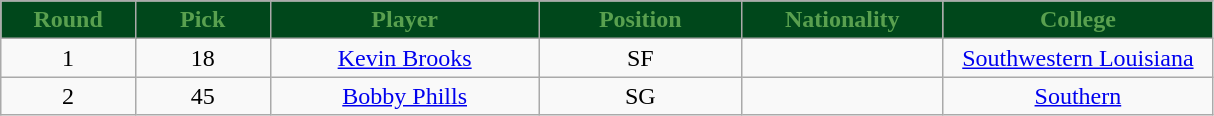<table class="wikitable sortable sortable">
<tr>
<th style="background:#00471B; color:#59A04F" width="10%">Round</th>
<th style="background:#00471B; color:#59A04F" width="10%">Pick</th>
<th style="background:#00471B; color:#59A04F" width="20%">Player</th>
<th style="background:#00471B; color:#59A04F" width="15%">Position</th>
<th style="background:#00471B; color:#59A04F" width="15%">Nationality</th>
<th style="background:#00471B; color:#59A04F" width="20%">College</th>
</tr>
<tr style="text-align: center">
<td>1</td>
<td>18</td>
<td><a href='#'>Kevin Brooks</a></td>
<td>SF</td>
<td></td>
<td><a href='#'>Southwestern Louisiana</a></td>
</tr>
<tr style="text-align: center">
<td>2</td>
<td>45</td>
<td><a href='#'>Bobby Phills</a></td>
<td>SG</td>
<td></td>
<td><a href='#'>Southern</a></td>
</tr>
</table>
